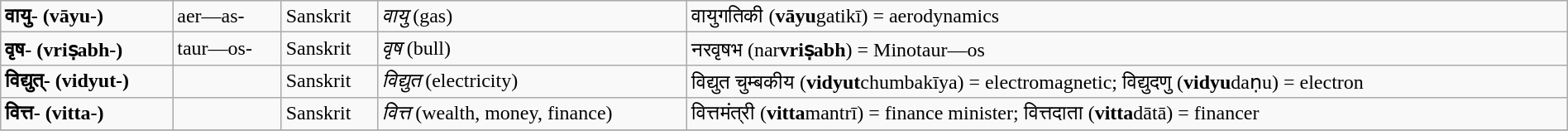<table class="wikitable sortable" width="100%">
<tr>
<td><strong>वायु- (vāyu-)</strong></td>
<td>aer—as-</td>
<td>Sanskrit</td>
<td><em>वायु</em> (gas)</td>
<td>वायुगतिकी (<strong>vāyu</strong>gatikī) = aerodynamics</td>
</tr>
<tr>
<td><strong>वृष- (vriṣabh-)</strong></td>
<td>taur—os-</td>
<td>Sanskrit</td>
<td><em>वृष</em> (bull)</td>
<td>नरवृषभ (nar<strong>vriṣabh</strong>) = Minotaur—os</td>
</tr>
<tr>
<td><strong>विद्युत्‌- (vidyut-)</strong></td>
<td></td>
<td>Sanskrit</td>
<td><em>विद्युत</em> (electricity)</td>
<td>विद्युत चुम्बकीय (<strong>vidyut</strong>chumbakīya) = electromagnetic; विद्युदणु (<strong>vidyu</strong>daṇu) = electron</td>
</tr>
<tr>
<td><strong>वित्त- (vitta-)</strong></td>
<td></td>
<td>Sanskrit</td>
<td><em>वित्त</em> (wealth, money, finance)</td>
<td>वित्तमंत्री (<strong>vitta</strong>mantrī) = finance minister; वित्तदाता (<strong>vitta</strong>dātā) = financer</td>
</tr>
<tr>
</tr>
</table>
